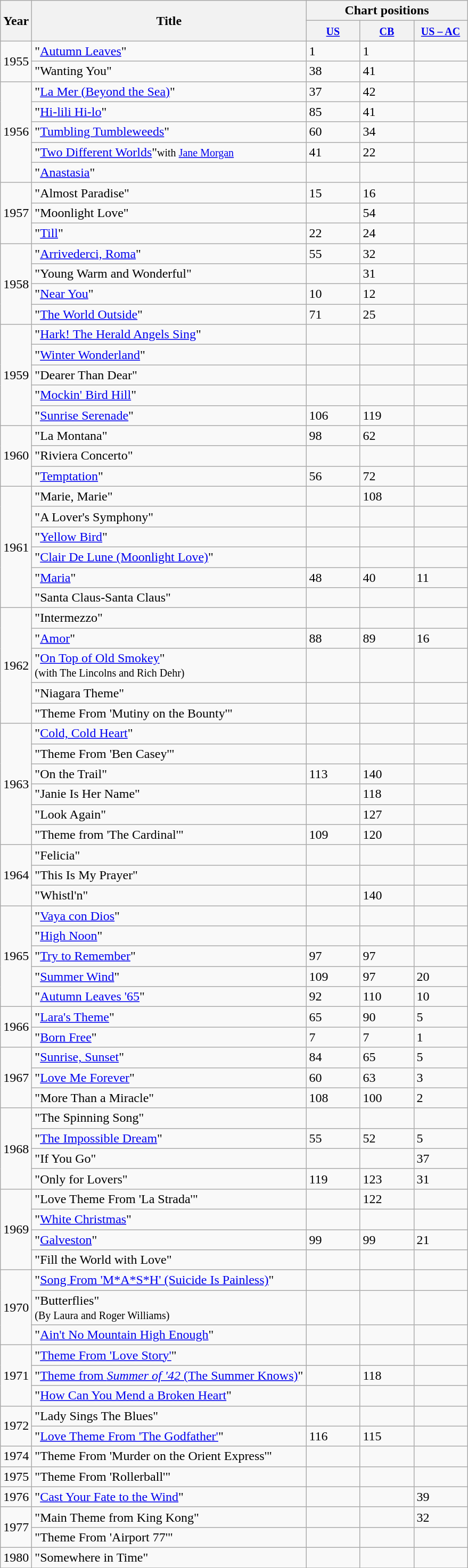<table class="wikitable">
<tr>
<th rowspan="2">Year</th>
<th rowspan="2">Title</th>
<th colspan="3">Chart positions</th>
</tr>
<tr>
<th width="60"><small><a href='#'>US</a></small></th>
<th width="60"><small><a href='#'>CB</a></small></th>
<th width="60"><small><a href='#'>US – AC</a></small></th>
</tr>
<tr>
<td rowspan="2">1955</td>
<td align="left">"<a href='#'>Autumn Leaves</a>"</td>
<td>1</td>
<td>1</td>
<td></td>
</tr>
<tr>
<td align="left">"Wanting You"</td>
<td>38</td>
<td>41</td>
<td></td>
</tr>
<tr>
<td rowspan="5">1956</td>
<td align="left">"<a href='#'>La Mer (Beyond the Sea)</a>"</td>
<td>37</td>
<td>42</td>
<td></td>
</tr>
<tr>
<td align="left">"<a href='#'>Hi-lili Hi-lo</a>"</td>
<td>85</td>
<td>41</td>
<td></td>
</tr>
<tr>
<td align="left">"<a href='#'>Tumbling Tumbleweeds</a>"</td>
<td>60</td>
<td>34</td>
<td></td>
</tr>
<tr>
<td align="left">"<a href='#'>Two Different Worlds</a>"<small>with <a href='#'>Jane Morgan</a></small></td>
<td>41</td>
<td>22</td>
<td></td>
</tr>
<tr>
<td align="left">"<a href='#'>Anastasia</a>"</td>
<td></td>
<td></td>
<td></td>
</tr>
<tr>
<td rowspan="3">1957</td>
<td align="left">"Almost Paradise"</td>
<td>15</td>
<td>16</td>
<td></td>
</tr>
<tr>
<td align="left">"Moonlight Love"</td>
<td></td>
<td>54</td>
<td></td>
</tr>
<tr>
<td align="left">"<a href='#'>Till</a>"</td>
<td>22</td>
<td>24</td>
<td></td>
</tr>
<tr>
<td rowspan="4">1958</td>
<td align="left">"<a href='#'>Arrivederci, Roma</a>"</td>
<td>55</td>
<td>32</td>
<td></td>
</tr>
<tr>
<td align="left">"Young Warm and Wonderful"</td>
<td></td>
<td>31</td>
<td></td>
</tr>
<tr>
<td align="left">"<a href='#'>Near You</a>"</td>
<td>10</td>
<td>12</td>
<td></td>
</tr>
<tr>
<td align="left">"<a href='#'>The World Outside</a>"</td>
<td>71</td>
<td>25</td>
<td></td>
</tr>
<tr>
<td rowspan="5">1959</td>
<td align="left">"<a href='#'>Hark! The Herald Angels Sing</a>"</td>
<td></td>
<td></td>
<td></td>
</tr>
<tr>
<td align="left">"<a href='#'>Winter Wonderland</a>"</td>
<td></td>
<td></td>
<td></td>
</tr>
<tr>
<td align="left">"Dearer Than Dear"</td>
<td></td>
<td></td>
<td></td>
</tr>
<tr>
<td align="left">"<a href='#'>Mockin' Bird Hill</a>"</td>
<td></td>
<td></td>
<td></td>
</tr>
<tr>
<td align="left">"<a href='#'>Sunrise Serenade</a>"</td>
<td>106</td>
<td>119</td>
<td></td>
</tr>
<tr>
<td rowspan="3">1960</td>
<td align="left">"La Montana"</td>
<td>98</td>
<td>62</td>
<td></td>
</tr>
<tr>
<td align="left">"Riviera Concerto"</td>
<td></td>
<td></td>
<td></td>
</tr>
<tr>
<td align="left">"<a href='#'>Temptation</a>"</td>
<td>56</td>
<td>72</td>
<td></td>
</tr>
<tr>
<td rowspan="6">1961</td>
<td align="left">"Marie, Marie"</td>
<td></td>
<td>108</td>
<td></td>
</tr>
<tr>
<td align="left">"A Lover's Symphony"</td>
<td></td>
<td></td>
<td></td>
</tr>
<tr>
<td align="left">"<a href='#'>Yellow Bird</a>"</td>
<td></td>
<td></td>
<td></td>
</tr>
<tr>
<td align="left">"<a href='#'>Clair De Lune (Moonlight Love)</a>"</td>
<td></td>
<td></td>
<td></td>
</tr>
<tr>
<td align="left">"<a href='#'>Maria</a>"</td>
<td>48</td>
<td>40</td>
<td>11</td>
</tr>
<tr>
<td align="left">"Santa Claus-Santa Claus"</td>
<td></td>
<td></td>
<td></td>
</tr>
<tr>
<td rowspan="5">1962</td>
<td align="left">"Intermezzo"</td>
<td></td>
<td></td>
<td></td>
</tr>
<tr>
<td align="left">"<a href='#'>Amor</a>"</td>
<td>88</td>
<td>89</td>
<td>16</td>
</tr>
<tr>
<td align="left">"<a href='#'>On Top of Old Smokey</a>"<br><small>(with The Lincolns and Rich Dehr)</small></td>
<td></td>
<td></td>
<td></td>
</tr>
<tr>
<td align="left">"Niagara Theme"</td>
<td></td>
<td></td>
<td></td>
</tr>
<tr>
<td align="left">"Theme From 'Mutiny on the Bounty'"</td>
<td></td>
<td></td>
<td></td>
</tr>
<tr>
<td rowspan="6">1963</td>
<td align="left">"<a href='#'>Cold, Cold Heart</a>"</td>
<td></td>
<td></td>
<td></td>
</tr>
<tr>
<td align="left">"Theme From 'Ben Casey'"</td>
<td></td>
<td></td>
<td></td>
</tr>
<tr>
<td align="left">"On the Trail"</td>
<td>113</td>
<td>140</td>
<td></td>
</tr>
<tr>
<td align="left">"Janie Is Her Name"</td>
<td></td>
<td>118</td>
<td></td>
</tr>
<tr>
<td align="left">"Look Again"</td>
<td></td>
<td>127</td>
<td></td>
</tr>
<tr>
<td align="left">"Theme from 'The Cardinal'"</td>
<td>109</td>
<td>120</td>
<td></td>
</tr>
<tr>
<td rowspan="3">1964</td>
<td align="left">"Felicia"</td>
<td></td>
<td></td>
<td></td>
</tr>
<tr>
<td align="left">"This Is My Prayer"</td>
<td></td>
<td></td>
<td></td>
</tr>
<tr>
<td align="left">"Whistl'n"</td>
<td></td>
<td>140</td>
<td></td>
</tr>
<tr>
<td rowspan="5">1965</td>
<td align="left">"<a href='#'>Vaya con Dios</a>"</td>
<td></td>
<td></td>
<td></td>
</tr>
<tr>
<td align="left">"<a href='#'>High Noon</a>"</td>
<td></td>
<td></td>
<td></td>
</tr>
<tr>
<td align="left">"<a href='#'>Try to Remember</a>"</td>
<td>97</td>
<td>97</td>
<td></td>
</tr>
<tr>
<td align="left">"<a href='#'>Summer Wind</a>"</td>
<td>109</td>
<td>97</td>
<td>20</td>
</tr>
<tr>
<td align="left">"<a href='#'>Autumn Leaves '65</a>"</td>
<td>92</td>
<td>110</td>
<td>10</td>
</tr>
<tr>
<td rowspan="2">1966</td>
<td align="left">"<a href='#'>Lara's Theme</a>"</td>
<td>65</td>
<td>90</td>
<td>5</td>
</tr>
<tr>
<td align="left">"<a href='#'>Born Free</a>"</td>
<td>7</td>
<td>7</td>
<td>1</td>
</tr>
<tr>
<td rowspan="3">1967</td>
<td align="left">"<a href='#'>Sunrise, Sunset</a>"</td>
<td>84</td>
<td>65</td>
<td>5</td>
</tr>
<tr>
<td align="left">"<a href='#'>Love Me Forever</a>"</td>
<td>60</td>
<td>63</td>
<td>3</td>
</tr>
<tr>
<td align="left">"More Than a Miracle"</td>
<td>108</td>
<td>100</td>
<td>2</td>
</tr>
<tr>
<td rowspan="4">1968</td>
<td align="left">"The Spinning Song"</td>
<td></td>
<td></td>
<td></td>
</tr>
<tr>
<td align="left">"<a href='#'>The Impossible Dream</a>"</td>
<td>55</td>
<td>52</td>
<td>5</td>
</tr>
<tr>
<td align="left">"If You Go"</td>
<td></td>
<td></td>
<td>37</td>
</tr>
<tr>
<td align="left">"Only for Lovers"</td>
<td>119</td>
<td>123</td>
<td>31</td>
</tr>
<tr>
<td rowspan="4">1969</td>
<td align="left">"Love Theme From 'La Strada'"</td>
<td></td>
<td>122</td>
<td></td>
</tr>
<tr>
<td align="left">"<a href='#'>White Christmas</a>"</td>
<td></td>
<td></td>
<td></td>
</tr>
<tr>
<td align="left">"<a href='#'>Galveston</a>"</td>
<td>99</td>
<td>99</td>
<td>21</td>
</tr>
<tr>
<td align="left">"Fill the World with Love"</td>
<td></td>
<td></td>
<td></td>
</tr>
<tr>
<td rowspan="3">1970</td>
<td align="left">"<a href='#'>Song From 'M*A*S*H' (Suicide Is Painless)</a>"</td>
<td></td>
<td></td>
<td></td>
</tr>
<tr>
<td align="left">"Butterflies"<br><small>(By Laura and Roger Williams)</small></td>
<td></td>
<td></td>
<td></td>
</tr>
<tr>
<td align="left">"<a href='#'>Ain't No Mountain High Enough</a>"</td>
<td></td>
<td></td>
<td></td>
</tr>
<tr>
<td rowspan="3">1971</td>
<td align="left">"<a href='#'>Theme From 'Love Story'</a>"</td>
<td></td>
<td></td>
<td></td>
</tr>
<tr>
<td align="left">"<a href='#'>Theme from <em>Summer of '42</em> (The Summer Knows)</a>"</td>
<td></td>
<td>118</td>
<td></td>
</tr>
<tr>
<td align="left">"<a href='#'>How Can You Mend a Broken Heart</a>"</td>
<td></td>
<td></td>
<td></td>
</tr>
<tr>
<td rowspan="2">1972</td>
<td align="left">"Lady Sings The Blues"</td>
<td></td>
<td></td>
<td></td>
</tr>
<tr>
<td align="left">"<a href='#'>Love Theme From 'The Godfather'</a>"</td>
<td>116</td>
<td>115</td>
<td></td>
</tr>
<tr>
<td>1974</td>
<td align="left">"Theme From 'Murder on the Orient Express'"</td>
<td></td>
<td></td>
<td></td>
</tr>
<tr>
<td>1975</td>
<td align="left">"Theme From 'Rollerball'"</td>
<td></td>
<td></td>
<td></td>
</tr>
<tr>
<td>1976</td>
<td align="left">"<a href='#'>Cast Your Fate to the Wind</a>"</td>
<td></td>
<td></td>
<td>39</td>
</tr>
<tr>
<td rowspan="2">1977</td>
<td align="left">"Main Theme from King Kong"</td>
<td></td>
<td></td>
<td>32</td>
</tr>
<tr>
<td align="left">"Theme From 'Airport 77'"</td>
<td></td>
<td></td>
<td></td>
</tr>
<tr>
<td>1980</td>
<td align="left">"Somewhere in Time"</td>
<td></td>
<td></td>
<td></td>
</tr>
<tr>
</tr>
</table>
